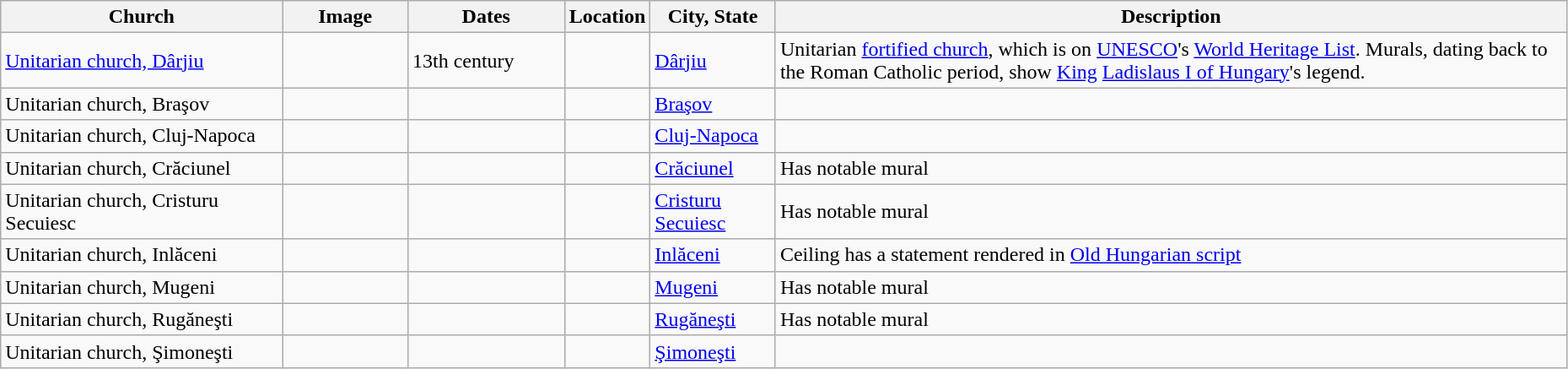<table class="wikitable sortable" style="width:98%">
<tr>
<th style="width:18%;"><strong>Church</strong></th>
<th style="width:8%;" class="unsortable"><strong>Image</strong></th>
<th style="width:10%;"><strong>Dates</strong></th>
<th><strong>Location</strong></th>
<th style="width:8%;"><strong>City, State</strong></th>
<th class="unsortable"><strong>Description</strong></th>
</tr>
<tr>
<td><a href='#'>Unitarian church, Dârjiu</a></td>
<td></td>
<td>13th century</td>
<td></td>
<td><a href='#'>Dârjiu</a></td>
<td>Unitarian <a href='#'>fortified church</a>, which is on <a href='#'>UNESCO</a>'s <a href='#'>World Heritage List</a>. Murals, dating back to the Roman Catholic period, show <a href='#'>King</a> <a href='#'>Ladislaus I of Hungary</a>'s legend.</td>
</tr>
<tr>
<td>Unitarian church, Braşov</td>
<td></td>
<td></td>
<td></td>
<td><a href='#'>Braşov</a></td>
<td></td>
</tr>
<tr>
<td>Unitarian church, Cluj-Napoca</td>
<td></td>
<td></td>
<td></td>
<td><a href='#'>Cluj-Napoca</a></td>
<td></td>
</tr>
<tr>
<td>Unitarian church, Crăciunel</td>
<td></td>
<td></td>
<td></td>
<td><a href='#'>Crăciunel</a></td>
<td>Has notable mural</td>
</tr>
<tr>
<td>Unitarian church, Cristuru Secuiesc</td>
<td></td>
<td></td>
<td></td>
<td><a href='#'>Cristuru Secuiesc</a></td>
<td>Has notable mural</td>
</tr>
<tr>
<td>Unitarian church, Inlăceni</td>
<td></td>
<td></td>
<td></td>
<td><a href='#'>Inlăceni</a></td>
<td>Ceiling has a statement rendered in <a href='#'>Old Hungarian script</a></td>
</tr>
<tr>
<td>Unitarian church, Mugeni</td>
<td></td>
<td></td>
<td></td>
<td><a href='#'>Mugeni</a></td>
<td>Has notable mural</td>
</tr>
<tr>
<td>Unitarian church, Rugăneşti</td>
<td></td>
<td></td>
<td></td>
<td><a href='#'>Rugăneşti</a></td>
<td>Has notable mural</td>
</tr>
<tr>
<td>Unitarian church, Şimoneşti</td>
<td></td>
<td></td>
<td></td>
<td><a href='#'>Şimoneşti</a></td>
<td></td>
</tr>
</table>
